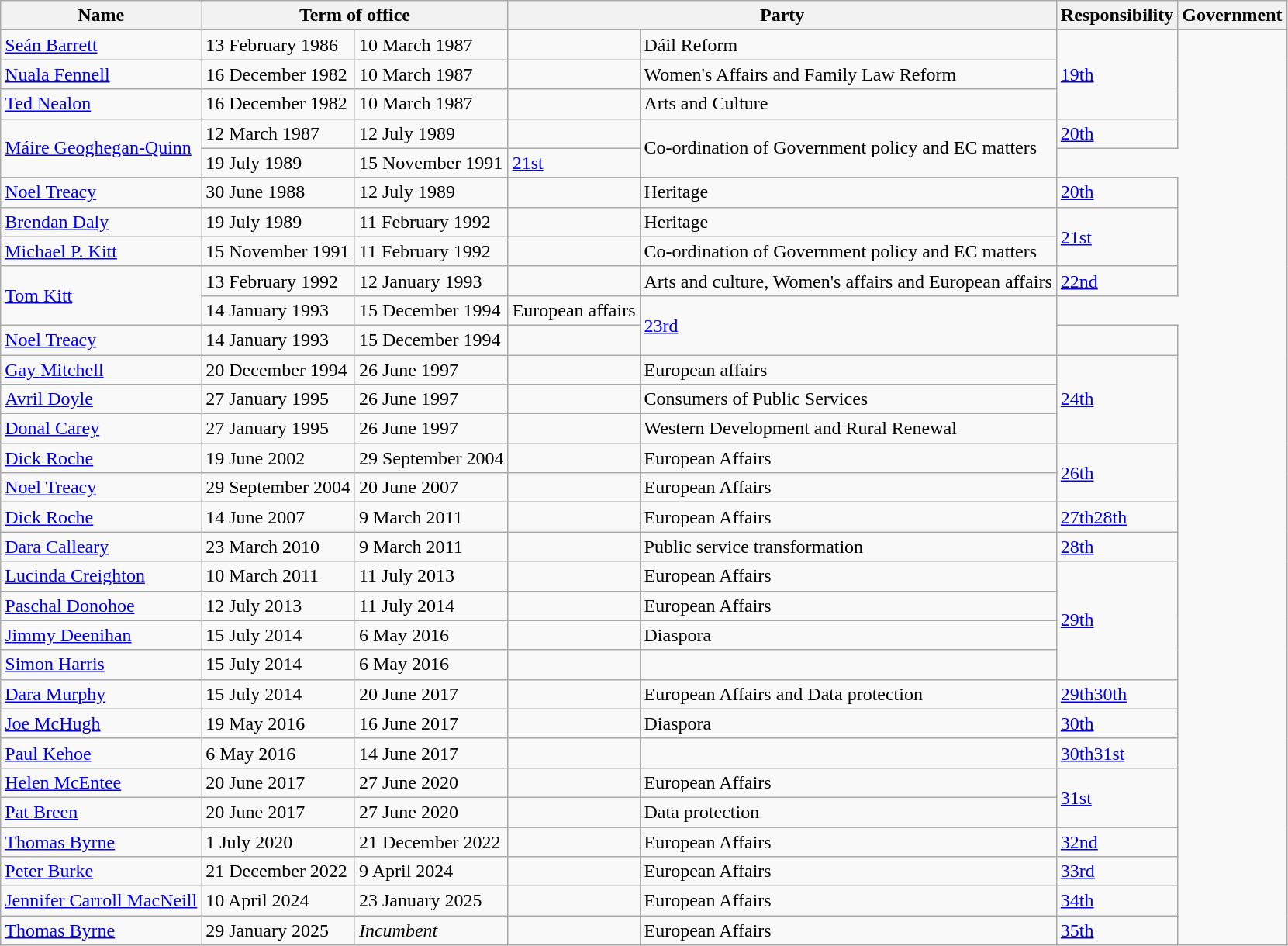<table class="wikitable">
<tr>
<th>Name</th>
<th colspan="2">Term of office</th>
<th colspan="2">Party</th>
<th>Responsibility</th>
<th>Government</th>
</tr>
<tr>
<td><a href='#'>Seán Barrett</a></td>
<td>13 February 1986</td>
<td>10 March 1987</td>
<td></td>
<td>Dáil Reform</td>
<td rowspan=3><a href='#'>19th</a></td>
</tr>
<tr>
<td><a href='#'>Nuala Fennell</a></td>
<td>16 December 1982</td>
<td>10 March 1987</td>
<td></td>
<td>Women's Affairs and Family Law Reform</td>
</tr>
<tr>
<td><a href='#'>Ted Nealon</a></td>
<td>16 December 1982</td>
<td>10 March 1987</td>
<td></td>
<td>Arts and Culture</td>
</tr>
<tr>
<td rowspan=2><a href='#'>Máire Geoghegan-Quinn</a></td>
<td>12 March 1987</td>
<td>12 July 1989</td>
<td></td>
<td rowspan=2>Co-ordination of Government policy and EC matters</td>
<td><a href='#'>20th</a></td>
</tr>
<tr>
<td>19 July 1989</td>
<td>15 November 1991</td>
<td><a href='#'>21st</a></td>
</tr>
<tr>
<td><a href='#'>Noel Treacy</a></td>
<td>30 June 1988</td>
<td>12 July 1989</td>
<td></td>
<td>Heritage</td>
<td><a href='#'>20th</a></td>
</tr>
<tr>
<td><a href='#'>Brendan Daly</a></td>
<td>19 July 1989</td>
<td>11 February 1992</td>
<td></td>
<td>Heritage</td>
<td rowspan=2><a href='#'>21st</a></td>
</tr>
<tr>
<td><a href='#'>Michael P. Kitt</a></td>
<td>15 November 1991</td>
<td>11 February 1992</td>
<td></td>
<td>Co-ordination of Government policy and EC matters</td>
</tr>
<tr>
<td rowspan=2><a href='#'>Tom Kitt</a></td>
<td>13 February 1992</td>
<td>12 January 1993</td>
<td></td>
<td>Arts and culture, Women's affairs and European affairs</td>
<td><a href='#'>22nd</a></td>
</tr>
<tr>
<td>14 January 1993</td>
<td>15 December 1994</td>
<td>European affairs</td>
<td rowspan=2><a href='#'>23rd</a></td>
</tr>
<tr>
<td><a href='#'>Noel Treacy</a></td>
<td>14 January 1993</td>
<td>15 December 1994</td>
<td></td>
<td></td>
</tr>
<tr>
<td><a href='#'>Gay Mitchell</a></td>
<td>20 December 1994</td>
<td>26 June 1997</td>
<td></td>
<td>European affairs</td>
<td rowspan=3><a href='#'>24th</a></td>
</tr>
<tr>
<td><a href='#'>Avril Doyle</a></td>
<td>27 January 1995</td>
<td>26 June 1997</td>
<td></td>
<td>Consumers of Public Services</td>
</tr>
<tr>
<td><a href='#'>Donal Carey</a></td>
<td>27 January 1995</td>
<td>26 June 1997</td>
<td></td>
<td>Western Development and Rural Renewal</td>
</tr>
<tr>
<td><a href='#'>Dick Roche</a></td>
<td>19 June 2002</td>
<td>29 September 2004</td>
<td></td>
<td>European Affairs</td>
<td rowspan=2><a href='#'>26th</a></td>
</tr>
<tr>
<td><a href='#'>Noel Treacy</a></td>
<td>29 September 2004</td>
<td>20 June 2007</td>
<td></td>
<td>European Affairs</td>
</tr>
<tr>
<td><a href='#'>Dick Roche</a></td>
<td>14 June 2007</td>
<td>9 March 2011</td>
<td></td>
<td>European Affairs</td>
<td><a href='#'>27th</a><a href='#'>28th</a></td>
</tr>
<tr>
<td><a href='#'>Dara Calleary</a></td>
<td>23 March 2010</td>
<td>9 March 2011</td>
<td></td>
<td>Public service transformation</td>
<td><a href='#'>28th</a></td>
</tr>
<tr>
<td><a href='#'>Lucinda Creighton</a></td>
<td>10 March 2011</td>
<td>11 July 2013</td>
<td></td>
<td>European Affairs</td>
<td rowspan=4><a href='#'>29th</a></td>
</tr>
<tr>
<td><a href='#'>Paschal Donohoe</a></td>
<td>12 July 2013</td>
<td>11 July 2014</td>
<td></td>
<td>European Affairs</td>
</tr>
<tr>
<td><a href='#'>Jimmy Deenihan</a></td>
<td>15 July 2014</td>
<td>6 May 2016</td>
<td></td>
<td>Diaspora</td>
</tr>
<tr>
<td><a href='#'>Simon Harris</a></td>
<td>15 July 2014</td>
<td>6 May 2016</td>
<td></td>
<td></td>
</tr>
<tr>
<td><a href='#'>Dara Murphy</a></td>
<td>15 July 2014</td>
<td>20 June 2017</td>
<td></td>
<td>European Affairs and Data protection</td>
<td><a href='#'>29th</a><a href='#'>30th</a></td>
</tr>
<tr>
<td><a href='#'>Joe McHugh</a></td>
<td>19 May 2016</td>
<td>16 June 2017</td>
<td></td>
<td>Diaspora</td>
<td><a href='#'>30th</a></td>
</tr>
<tr>
<td><a href='#'>Paul Kehoe</a></td>
<td>6 May 2016</td>
<td>14 June 2017</td>
<td></td>
<td></td>
<td><a href='#'>30th</a><a href='#'>31st</a></td>
</tr>
<tr>
<td><a href='#'>Helen McEntee</a></td>
<td>20 June 2017</td>
<td>27 June 2020</td>
<td></td>
<td>European Affairs</td>
<td rowspan=2><a href='#'>31st</a></td>
</tr>
<tr>
<td><a href='#'>Pat Breen</a></td>
<td>20 June 2017</td>
<td>27 June 2020</td>
<td></td>
<td>Data protection</td>
</tr>
<tr>
<td><a href='#'>Thomas Byrne</a></td>
<td>1 July 2020</td>
<td>21 December 2022</td>
<td></td>
<td>European Affairs</td>
<td><a href='#'>32nd</a></td>
</tr>
<tr>
<td><a href='#'>Peter Burke</a></td>
<td>21 December 2022</td>
<td>9 April 2024</td>
<td></td>
<td>European Affairs</td>
<td><a href='#'>33rd</a></td>
</tr>
<tr>
<td><a href='#'>Jennifer Carroll MacNeill</a></td>
<td>10 April 2024</td>
<td>23 January 2025</td>
<td></td>
<td>European Affairs</td>
<td><a href='#'>34th</a></td>
</tr>
<tr>
<td><a href='#'>Thomas Byrne</a></td>
<td>29 January 2025</td>
<td><em>Incumbent</em></td>
<td></td>
<td>European Affairs</td>
<td><a href='#'>35th</a></td>
</tr>
</table>
